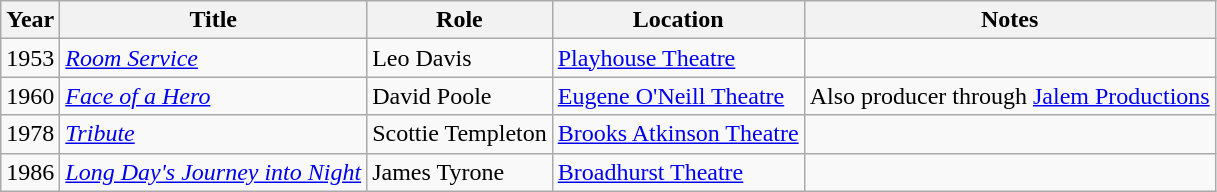<table class="wikitable unsortable">
<tr>
<th>Year</th>
<th>Title</th>
<th>Role</th>
<th>Location</th>
<th>Notes</th>
</tr>
<tr>
<td>1953</td>
<td><em><a href='#'>Room Service</a></em></td>
<td>Leo Davis</td>
<td><a href='#'>Playhouse Theatre</a></td>
<td></td>
</tr>
<tr>
<td>1960</td>
<td><em><a href='#'>Face of a Hero</a></em></td>
<td>David Poole</td>
<td><a href='#'>Eugene O'Neill Theatre</a></td>
<td>Also producer through <a href='#'>Jalem Productions</a></td>
</tr>
<tr>
<td>1978</td>
<td><em><a href='#'>Tribute</a></em></td>
<td>Scottie Templeton</td>
<td><a href='#'>Brooks Atkinson Theatre</a></td>
<td></td>
</tr>
<tr>
<td>1986</td>
<td><em><a href='#'>Long Day's Journey into Night</a></em></td>
<td>James Tyrone</td>
<td><a href='#'>Broadhurst Theatre</a></td>
<td></td>
</tr>
</table>
